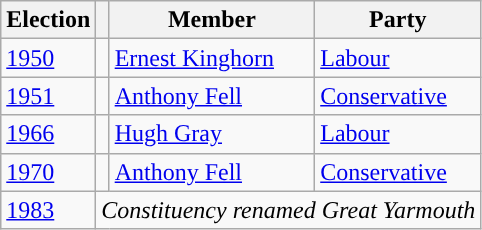<table class="wikitable">
<tr>
<th>Election</th>
<th></th>
<th>Member</th>
<th>Party</th>
</tr>
<tr>
<td><a href='#'>1950</a></td>
<td style="color:inherit;background-color: "></td>
<td><a href='#'>Ernest Kinghorn</a></td>
<td><a href='#'>Labour</a></td>
</tr>
<tr>
<td><a href='#'>1951</a></td>
<td style="color:inherit;background-color: "></td>
<td><a href='#'>Anthony Fell</a></td>
<td><a href='#'>Conservative</a></td>
</tr>
<tr>
<td><a href='#'>1966</a></td>
<td style="color:inherit;background-color: "></td>
<td><a href='#'>Hugh Gray</a></td>
<td><a href='#'>Labour</a></td>
</tr>
<tr>
<td><a href='#'>1970</a></td>
<td style="color:inherit;background-color: "></td>
<td><a href='#'>Anthony Fell</a></td>
<td><a href='#'>Conservative</a></td>
</tr>
<tr>
<td><a href='#'>1983</a></td>
<td colspan="3"><em>Constituency renamed Great Yarmouth</em></td>
</tr>
</table>
